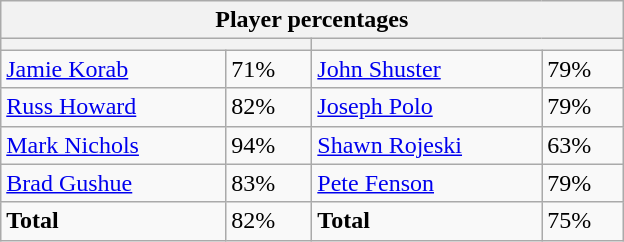<table class="wikitable">
<tr>
<th colspan=4 width=400>Player percentages</th>
</tr>
<tr>
<th colspan=2 width=200></th>
<th colspan=2 width=200></th>
</tr>
<tr>
<td><a href='#'>Jamie Korab</a></td>
<td>71%</td>
<td><a href='#'>John Shuster</a></td>
<td>79%</td>
</tr>
<tr>
<td><a href='#'>Russ Howard</a></td>
<td>82%</td>
<td><a href='#'>Joseph Polo</a></td>
<td>79%</td>
</tr>
<tr>
<td><a href='#'>Mark Nichols</a></td>
<td>94%</td>
<td><a href='#'>Shawn Rojeski</a></td>
<td>63%</td>
</tr>
<tr>
<td><a href='#'>Brad Gushue</a></td>
<td>83%</td>
<td><a href='#'>Pete Fenson</a></td>
<td>79%</td>
</tr>
<tr>
<td><strong>Total</strong></td>
<td>82%</td>
<td><strong>Total</strong></td>
<td>75%</td>
</tr>
</table>
